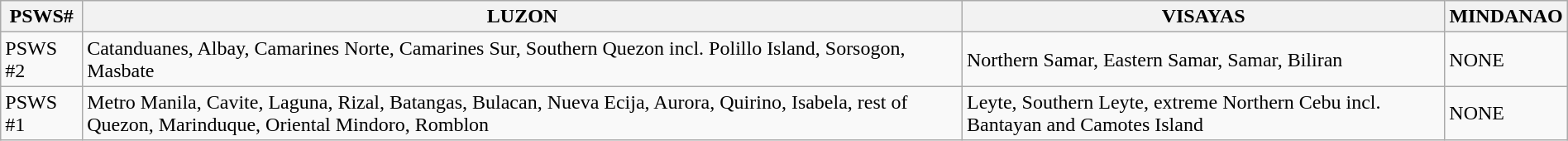<table class="wikitable" style="margin:1em auto 1em auto;">
<tr>
<th>PSWS#</th>
<th>LUZON</th>
<th>VISAYAS</th>
<th>MINDANAO</th>
</tr>
<tr>
<td>PSWS #2</td>
<td>Catanduanes, Albay, Camarines Norte, Camarines Sur, Southern Quezon incl. Polillo Island, Sorsogon, Masbate</td>
<td>Northern Samar, Eastern Samar, Samar, Biliran</td>
<td>NONE</td>
</tr>
<tr>
<td>PSWS #1</td>
<td>Metro Manila, Cavite, Laguna, Rizal, Batangas, Bulacan, Nueva Ecija, Aurora, Quirino, Isabela, rest of Quezon, Marinduque, Oriental Mindoro, Romblon</td>
<td>Leyte, Southern Leyte, extreme Northern Cebu incl.  Bantayan and Camotes Island</td>
<td>NONE</td>
</tr>
</table>
